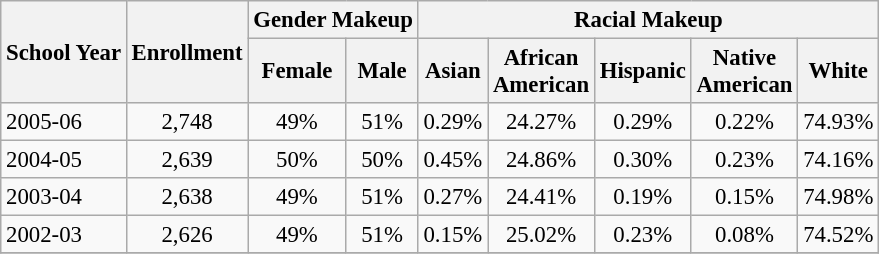<table class="wikitable" style="font-size: 95%;">
<tr>
<th rowspan="2">School Year</th>
<th rowspan="2">Enrollment</th>
<th colspan="2">Gender Makeup</th>
<th colspan="5">Racial Makeup</th>
</tr>
<tr>
<th>Female</th>
<th>Male</th>
<th>Asian</th>
<th>African <br>American</th>
<th>Hispanic</th>
<th>Native <br>American</th>
<th>White</th>
</tr>
<tr>
<td align="left">2005-06</td>
<td align="center">2,748</td>
<td align="center">49%</td>
<td align="center">51%</td>
<td align="center">0.29%</td>
<td align="center">24.27%</td>
<td align="center">0.29%</td>
<td align="center">0.22%</td>
<td align="center">74.93%</td>
</tr>
<tr>
<td align="left">2004-05</td>
<td align="center">2,639</td>
<td align="center">50%</td>
<td align="center">50%</td>
<td align="center">0.45%</td>
<td align="center">24.86%</td>
<td align="center">0.30%</td>
<td align="center">0.23%</td>
<td align="center">74.16%</td>
</tr>
<tr>
<td align="left">2003-04</td>
<td align="center">2,638</td>
<td align="center">49%</td>
<td align="center">51%</td>
<td align="center">0.27%</td>
<td align="center">24.41%</td>
<td align="center">0.19%</td>
<td align="center">0.15%</td>
<td align="center">74.98%</td>
</tr>
<tr>
<td align="left">2002-03</td>
<td align="center">2,626</td>
<td align="center">49%</td>
<td align="center">51%</td>
<td align="center">0.15%</td>
<td align="center">25.02%</td>
<td align="center">0.23%</td>
<td align="center">0.08%</td>
<td align="center">74.52%</td>
</tr>
<tr>
</tr>
</table>
